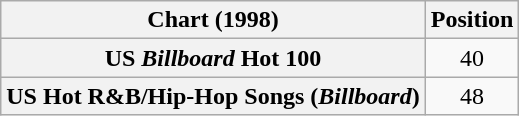<table class="wikitable sortable plainrowheaders" style="text-align:center">
<tr>
<th scope="col">Chart (1998)</th>
<th scope="col">Position</th>
</tr>
<tr>
<th scope="row">US <em>Billboard</em> Hot 100</th>
<td>40</td>
</tr>
<tr>
<th scope="row">US Hot R&B/Hip-Hop Songs (<em>Billboard</em>)</th>
<td>48</td>
</tr>
</table>
